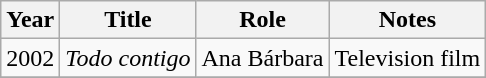<table class="wikitable sortable">
<tr>
<th>Year</th>
<th>Title</th>
<th>Role</th>
<th>Notes</th>
</tr>
<tr>
<td>2002</td>
<td><em>Todo contigo</em></td>
<td>Ana Bárbara</td>
<td>Television film</td>
</tr>
<tr>
</tr>
</table>
